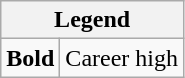<table class="wikitable">
<tr>
<th colspan="2">Legend</th>
</tr>
<tr>
<td><strong>Bold</strong></td>
<td>Career high</td>
</tr>
</table>
